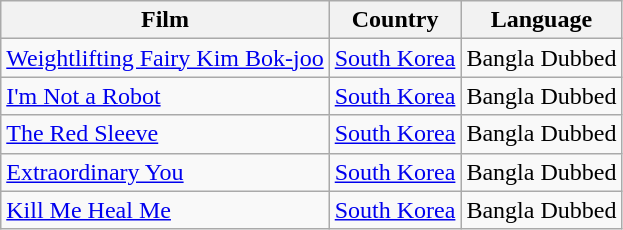<table class="wikitable">
<tr>
<th>Film</th>
<th>Country</th>
<th>Language</th>
</tr>
<tr>
<td><a href='#'>Weightlifting Fairy Kim Bok-joo</a></td>
<td><a href='#'>South Korea</a></td>
<td>Bangla Dubbed</td>
</tr>
<tr>
<td><a href='#'>I'm Not a Robot</a></td>
<td><a href='#'>South Korea</a></td>
<td>Bangla Dubbed</td>
</tr>
<tr>
<td><a href='#'>The Red Sleeve</a></td>
<td><a href='#'>South Korea</a></td>
<td>Bangla Dubbed</td>
</tr>
<tr>
<td><a href='#'>Extraordinary You</a></td>
<td><a href='#'>South Korea</a></td>
<td>Bangla Dubbed</td>
</tr>
<tr>
<td><a href='#'>Kill Me Heal Me</a></td>
<td><a href='#'>South Korea</a></td>
<td>Bangla Dubbed</td>
</tr>
</table>
